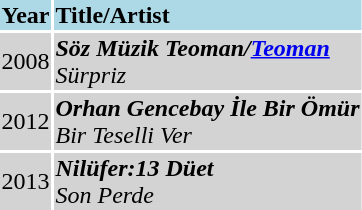<table border="0">
<tr>
<td bgcolor=lightblue><strong>Year</strong></td>
<td bgcolor=lightblue><strong>Title/Artist</strong></td>
</tr>
<tr bgcolor=lightgrey>
<td>2008</td>
<td><strong><em>Söz Müzik Teoman/<a href='#'>Teoman</a></em></strong><br><em>Sürpriz</em></td>
</tr>
<tr bgcolor=lightgrey>
<td>2012</td>
<td><strong><em>Orhan Gencebay İle Bir Ömür</em></strong><br><em>Bir Teselli Ver</em></td>
</tr>
<tr bgcolor=lightgrey>
<td>2013</td>
<td><strong><em>Nilüfer:13 Düet</em></strong><br><em>Son Perde</em></td>
</tr>
</table>
